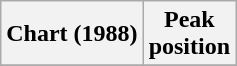<table class="wikitable plainrowheaders" style="text-align:center">
<tr>
<th scope="col">Chart (1988)</th>
<th scope="col">Peak<br>position</th>
</tr>
<tr>
</tr>
</table>
